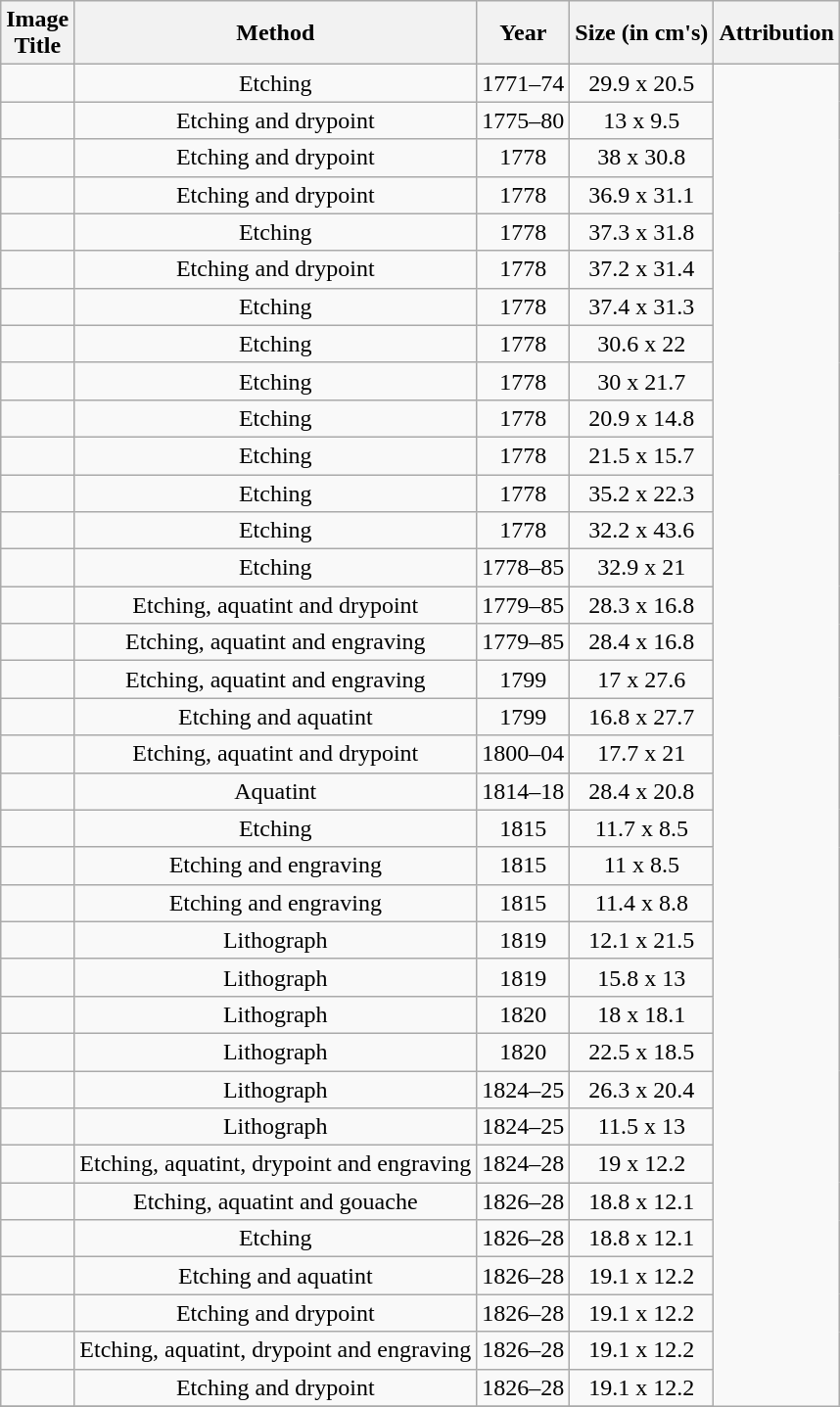<table class="wikitable sortable" style="text-align: center">
<tr>
<th>Image<br>Title</th>
<th>Method</th>
<th>Year</th>
<th>Size (in cm's)</th>
<th>Attribution</th>
</tr>
<tr>
<td></td>
<td>Etching</td>
<td> 1771–74</td>
<td>29.9 x 20.5</td>
</tr>
<tr>
<td></td>
<td>Etching and drypoint</td>
<td> 1775–80</td>
<td>13 x 9.5</td>
</tr>
<tr>
<td></td>
<td>Etching and drypoint</td>
<td>1778</td>
<td>38 x 30.8</td>
</tr>
<tr>
<td></td>
<td>Etching and drypoint</td>
<td>1778</td>
<td>36.9 x 31.1</td>
</tr>
<tr>
<td></td>
<td>Etching</td>
<td>1778</td>
<td>37.3 x 31.8</td>
</tr>
<tr>
<td></td>
<td>Etching and drypoint</td>
<td>1778</td>
<td>37.2 x 31.4</td>
</tr>
<tr>
<td></td>
<td>Etching</td>
<td>1778</td>
<td>37.4 x 31.3</td>
</tr>
<tr>
<td></td>
<td>Etching</td>
<td>1778</td>
<td>30.6 x 22</td>
</tr>
<tr>
<td></td>
<td>Etching</td>
<td>1778</td>
<td>30 x 21.7</td>
</tr>
<tr>
<td></td>
<td>Etching</td>
<td>1778</td>
<td>20.9 x 14.8</td>
</tr>
<tr>
<td></td>
<td>Etching</td>
<td>1778</td>
<td>21.5 x 15.7</td>
</tr>
<tr>
<td></td>
<td>Etching</td>
<td>1778</td>
<td>35.2 x 22.3</td>
</tr>
<tr>
<td></td>
<td>Etching</td>
<td>1778</td>
<td>32.2 x 43.6</td>
</tr>
<tr>
<td></td>
<td>Etching</td>
<td> 1778–85</td>
<td>32.9 x 21</td>
</tr>
<tr>
<td></td>
<td>Etching, aquatint and drypoint</td>
<td>1779–85</td>
<td>28.3 x 16.8</td>
</tr>
<tr>
<td></td>
<td>Etching, aquatint and engraving</td>
<td>1779–85</td>
<td>28.4 x 16.8</td>
</tr>
<tr>
<td></td>
<td>Etching, aquatint and engraving</td>
<td> 1799</td>
<td>17 x 27.6</td>
</tr>
<tr>
<td></td>
<td>Etching and aquatint</td>
<td> 1799</td>
<td>16.8 x 27.7</td>
</tr>
<tr>
<td></td>
<td>Etching, aquatint and drypoint</td>
<td> 1800–04</td>
<td>17.7 x 21</td>
</tr>
<tr>
<td></td>
<td>Aquatint</td>
<td>1814–18</td>
<td>28.4 x 20.8</td>
</tr>
<tr>
<td></td>
<td>Etching</td>
<td> 1815</td>
<td>11.7 x 8.5</td>
</tr>
<tr>
<td></td>
<td>Etching and engraving</td>
<td> 1815</td>
<td>11 x 8.5</td>
</tr>
<tr>
<td></td>
<td>Etching and engraving</td>
<td> 1815</td>
<td>11.4 x 8.8</td>
</tr>
<tr>
<td></td>
<td>Lithograph</td>
<td>1819</td>
<td>12.1 x 21.5</td>
</tr>
<tr>
<td></td>
<td>Lithograph</td>
<td>1819</td>
<td>15.8 x 13</td>
</tr>
<tr>
<td></td>
<td>Lithograph</td>
<td> 1820</td>
<td>18 x 18.1</td>
</tr>
<tr>
<td></td>
<td>Lithograph</td>
<td> 1820</td>
<td>22.5 x 18.5</td>
</tr>
<tr>
<td></td>
<td>Lithograph</td>
<td>1824–25</td>
<td>26.3 x 20.4</td>
</tr>
<tr>
<td></td>
<td>Lithograph</td>
<td>1824–25</td>
<td>11.5 x 13</td>
</tr>
<tr>
<td></td>
<td>Etching, aquatint, drypoint and engraving</td>
<td>1824–28</td>
<td>19 x 12.2</td>
</tr>
<tr>
<td></td>
<td>Etching, aquatint and gouache</td>
<td>1826–28</td>
<td>18.8 x 12.1</td>
</tr>
<tr>
<td></td>
<td>Etching</td>
<td>1826–28</td>
<td>18.8 x 12.1</td>
</tr>
<tr>
<td></td>
<td>Etching and aquatint</td>
<td>1826–28</td>
<td>19.1 x 12.2</td>
</tr>
<tr>
<td></td>
<td>Etching and drypoint</td>
<td>1826–28</td>
<td>19.1 x 12.2</td>
</tr>
<tr>
<td></td>
<td>Etching, aquatint, drypoint and engraving</td>
<td>1826–28</td>
<td>19.1 x 12.2</td>
</tr>
<tr>
<td></td>
<td>Etching and drypoint</td>
<td>1826–28</td>
<td>19.1 x 12.2</td>
</tr>
<tr>
</tr>
</table>
